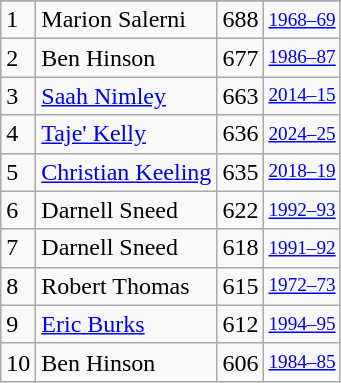<table class="wikitable">
<tr>
</tr>
<tr>
<td>1</td>
<td>Marion Salerni</td>
<td>688</td>
<td style="font-size:80%;"><a href='#'>1968–69</a></td>
</tr>
<tr>
<td>2</td>
<td>Ben Hinson</td>
<td>677</td>
<td style="font-size:80%;"><a href='#'>1986–87</a></td>
</tr>
<tr>
<td>3</td>
<td><a href='#'>Saah Nimley</a></td>
<td>663</td>
<td style="font-size:80%;"><a href='#'>2014–15</a></td>
</tr>
<tr>
<td>4</td>
<td><a href='#'>Taje' Kelly</a></td>
<td>636</td>
<td style="font-size:80%;"><a href='#'>2024–25</a></td>
</tr>
<tr>
<td>5</td>
<td><a href='#'>Christian Keeling</a></td>
<td>635</td>
<td style="font-size:80%;"><a href='#'>2018–19</a></td>
</tr>
<tr>
<td>6</td>
<td>Darnell Sneed</td>
<td>622</td>
<td style="font-size:80%;"><a href='#'>1992–93</a></td>
</tr>
<tr>
<td>7</td>
<td>Darnell Sneed</td>
<td>618</td>
<td style="font-size:80%;"><a href='#'>1991–92</a></td>
</tr>
<tr>
<td>8</td>
<td>Robert Thomas</td>
<td>615</td>
<td style="font-size:80%;"><a href='#'>1972–73</a></td>
</tr>
<tr>
<td>9</td>
<td><a href='#'>Eric Burks</a></td>
<td>612</td>
<td style="font-size:80%;"><a href='#'>1994–95</a></td>
</tr>
<tr>
<td>10</td>
<td>Ben Hinson</td>
<td>606</td>
<td style="font-size:80%;"><a href='#'>1984–85</a></td>
</tr>
</table>
